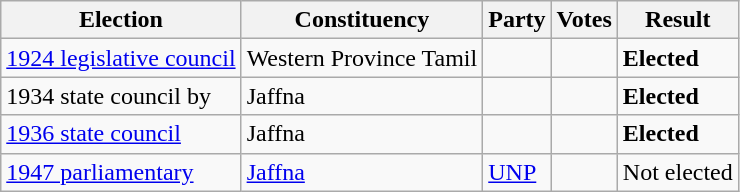<table class="wikitable" style="text-align:left;">
<tr>
<th scope=col>Election</th>
<th scope=col>Constituency</th>
<th scope=col>Party</th>
<th scope=col>Votes</th>
<th scope=col>Result</th>
</tr>
<tr>
<td><a href='#'>1924 legislative council</a></td>
<td>Western Province Tamil</td>
<td></td>
<td align=right></td>
<td><strong>Elected</strong></td>
</tr>
<tr>
<td>1934 state council by</td>
<td>Jaffna</td>
<td></td>
<td align=right></td>
<td><strong>Elected</strong></td>
</tr>
<tr>
<td><a href='#'>1936 state council</a></td>
<td>Jaffna</td>
<td></td>
<td align=right></td>
<td><strong>Elected</strong></td>
</tr>
<tr>
<td><a href='#'>1947 parliamentary</a></td>
<td><a href='#'>Jaffna</a></td>
<td><a href='#'>UNP</a></td>
<td align=right></td>
<td>Not elected</td>
</tr>
</table>
